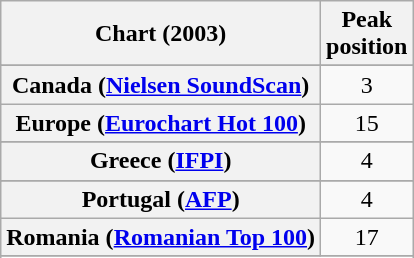<table class="wikitable sortable plainrowheaders" style="text-align:center">
<tr>
<th>Chart (2003)</th>
<th>Peak<br>position</th>
</tr>
<tr>
</tr>
<tr>
</tr>
<tr>
</tr>
<tr>
</tr>
<tr>
<th scope="row">Canada (<a href='#'>Nielsen SoundScan</a>)</th>
<td>3</td>
</tr>
<tr>
<th scope="row">Europe (<a href='#'>Eurochart Hot 100</a>)</th>
<td>15</td>
</tr>
<tr>
</tr>
<tr>
</tr>
<tr>
<th scope="row">Greece (<a href='#'>IFPI</a>)</th>
<td>4</td>
</tr>
<tr>
</tr>
<tr>
</tr>
<tr>
</tr>
<tr>
</tr>
<tr>
</tr>
<tr>
</tr>
<tr>
<th scope="row">Portugal (<a href='#'>AFP</a>)</th>
<td>4</td>
</tr>
<tr>
<th scope="row">Romania (<a href='#'>Romanian Top 100</a>)</th>
<td>17</td>
</tr>
<tr>
</tr>
<tr>
</tr>
<tr>
</tr>
<tr>
</tr>
<tr>
</tr>
<tr>
</tr>
<tr>
</tr>
</table>
